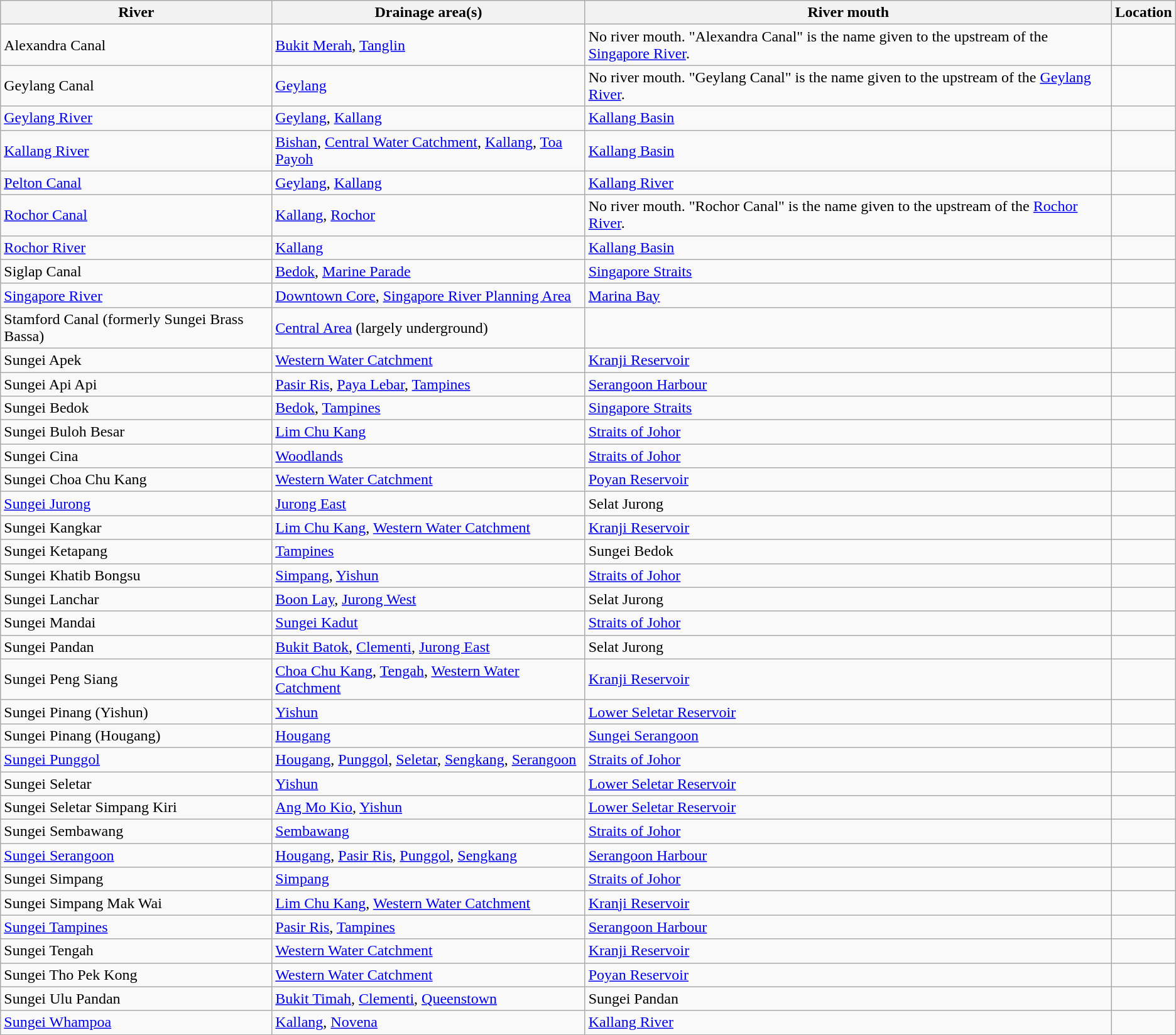<table class="wikitable">
<tr>
<th>River</th>
<th>Drainage area(s)</th>
<th>River mouth</th>
<th>Location</th>
</tr>
<tr>
<td>Alexandra Canal</td>
<td><a href='#'>Bukit Merah</a>, <a href='#'>Tanglin</a></td>
<td>No river mouth. "Alexandra Canal" is the name given to the upstream of the <a href='#'>Singapore River</a>.</td>
<td></td>
</tr>
<tr>
<td>Geylang Canal</td>
<td><a href='#'>Geylang</a></td>
<td>No river mouth. "Geylang Canal" is the name given to the upstream of the <a href='#'>Geylang River</a>.</td>
<td></td>
</tr>
<tr>
<td><a href='#'>Geylang River</a></td>
<td><a href='#'>Geylang</a>, <a href='#'>Kallang</a></td>
<td><a href='#'>Kallang Basin</a></td>
<td></td>
</tr>
<tr>
<td><a href='#'>Kallang River</a></td>
<td><a href='#'>Bishan</a>, <a href='#'>Central Water Catchment</a>, <a href='#'>Kallang</a>, <a href='#'>Toa Payoh</a></td>
<td><a href='#'>Kallang Basin</a></td>
<td></td>
</tr>
<tr>
<td><a href='#'>Pelton Canal</a></td>
<td><a href='#'>Geylang</a>, <a href='#'>Kallang</a></td>
<td><a href='#'>Kallang River</a></td>
<td></td>
</tr>
<tr>
<td><a href='#'>Rochor Canal</a></td>
<td><a href='#'>Kallang</a>, <a href='#'>Rochor</a></td>
<td>No river mouth. "Rochor Canal" is the name given to the upstream of the <a href='#'>Rochor River</a>.</td>
<td></td>
</tr>
<tr>
<td><a href='#'>Rochor River</a></td>
<td><a href='#'>Kallang</a></td>
<td><a href='#'>Kallang Basin</a></td>
<td></td>
</tr>
<tr>
<td>Siglap Canal</td>
<td><a href='#'>Bedok</a>, <a href='#'>Marine Parade</a></td>
<td><a href='#'>Singapore Straits</a></td>
<td></td>
</tr>
<tr>
<td><a href='#'>Singapore River</a></td>
<td><a href='#'>Downtown Core</a>, <a href='#'>Singapore River Planning Area</a></td>
<td><a href='#'>Marina Bay</a></td>
<td></td>
</tr>
<tr>
<td>Stamford Canal (formerly Sungei Brass Bassa)</td>
<td><a href='#'>Central Area</a> (largely underground)</td>
<td></td>
<td></td>
</tr>
<tr>
<td>Sungei Apek</td>
<td><a href='#'>Western Water Catchment</a></td>
<td><a href='#'>Kranji Reservoir</a></td>
<td></td>
</tr>
<tr>
<td>Sungei Api Api</td>
<td><a href='#'>Pasir Ris</a>, <a href='#'>Paya Lebar</a>, <a href='#'>Tampines</a></td>
<td><a href='#'>Serangoon Harbour</a></td>
<td></td>
</tr>
<tr>
<td>Sungei Bedok</td>
<td><a href='#'>Bedok</a>, <a href='#'>Tampines</a></td>
<td><a href='#'>Singapore Straits</a></td>
<td></td>
</tr>
<tr>
<td>Sungei Buloh Besar</td>
<td><a href='#'>Lim Chu Kang</a></td>
<td><a href='#'>Straits of Johor</a></td>
<td></td>
</tr>
<tr>
<td>Sungei Cina</td>
<td><a href='#'>Woodlands</a></td>
<td><a href='#'>Straits of Johor</a></td>
<td></td>
</tr>
<tr>
<td>Sungei Choa Chu Kang</td>
<td><a href='#'>Western Water Catchment</a></td>
<td><a href='#'>Poyan Reservoir</a></td>
<td></td>
</tr>
<tr>
<td><a href='#'>Sungei Jurong</a></td>
<td><a href='#'>Jurong East</a></td>
<td>Selat Jurong</td>
<td></td>
</tr>
<tr>
<td>Sungei Kangkar</td>
<td><a href='#'>Lim Chu Kang</a>, <a href='#'>Western Water Catchment</a></td>
<td><a href='#'>Kranji Reservoir</a></td>
<td></td>
</tr>
<tr>
<td>Sungei Ketapang</td>
<td><a href='#'>Tampines</a></td>
<td>Sungei Bedok</td>
<td></td>
</tr>
<tr>
<td>Sungei Khatib Bongsu</td>
<td><a href='#'>Simpang</a>, <a href='#'>Yishun</a></td>
<td><a href='#'>Straits of Johor</a></td>
<td></td>
</tr>
<tr>
<td>Sungei Lanchar</td>
<td><a href='#'>Boon Lay</a>, <a href='#'>Jurong West</a></td>
<td>Selat Jurong</td>
<td></td>
</tr>
<tr>
<td>Sungei Mandai</td>
<td><a href='#'>Sungei Kadut</a></td>
<td><a href='#'>Straits of Johor</a></td>
<td></td>
</tr>
<tr>
<td>Sungei Pandan</td>
<td><a href='#'>Bukit Batok</a>, <a href='#'>Clementi</a>, <a href='#'>Jurong East</a></td>
<td>Selat Jurong</td>
<td></td>
</tr>
<tr>
<td>Sungei Peng Siang</td>
<td><a href='#'>Choa Chu Kang</a>, <a href='#'>Tengah</a>, <a href='#'>Western Water Catchment</a></td>
<td><a href='#'>Kranji Reservoir</a></td>
<td></td>
</tr>
<tr>
<td>Sungei Pinang (Yishun)</td>
<td><a href='#'>Yishun</a></td>
<td><a href='#'>Lower Seletar Reservoir</a></td>
<td></td>
</tr>
<tr>
<td>Sungei Pinang (Hougang)</td>
<td><a href='#'>Hougang</a></td>
<td><a href='#'>Sungei Serangoon</a></td>
<td></td>
</tr>
<tr>
<td><a href='#'>Sungei Punggol</a></td>
<td><a href='#'>Hougang</a>, <a href='#'>Punggol</a>, <a href='#'>Seletar</a>, <a href='#'>Sengkang</a>, <a href='#'>Serangoon</a></td>
<td><a href='#'>Straits of Johor</a></td>
<td></td>
</tr>
<tr>
<td>Sungei Seletar</td>
<td><a href='#'>Yishun</a></td>
<td><a href='#'>Lower Seletar Reservoir</a></td>
<td></td>
</tr>
<tr>
<td>Sungei Seletar Simpang Kiri</td>
<td><a href='#'>Ang Mo Kio</a>, <a href='#'>Yishun</a></td>
<td><a href='#'>Lower Seletar Reservoir</a></td>
<td></td>
</tr>
<tr>
<td>Sungei Sembawang</td>
<td><a href='#'>Sembawang</a></td>
<td><a href='#'>Straits of Johor</a></td>
<td></td>
</tr>
<tr>
<td><a href='#'>Sungei Serangoon</a></td>
<td><a href='#'>Hougang</a>, <a href='#'>Pasir Ris</a>, <a href='#'>Punggol</a>, <a href='#'>Sengkang</a></td>
<td><a href='#'>Serangoon Harbour</a></td>
<td></td>
</tr>
<tr>
<td>Sungei Simpang</td>
<td><a href='#'>Simpang</a></td>
<td><a href='#'>Straits of Johor</a></td>
<td></td>
</tr>
<tr>
<td>Sungei Simpang Mak Wai</td>
<td><a href='#'>Lim Chu Kang</a>, <a href='#'>Western Water Catchment</a></td>
<td><a href='#'>Kranji Reservoir</a></td>
<td></td>
</tr>
<tr>
<td><a href='#'>Sungei Tampines</a></td>
<td><a href='#'>Pasir Ris</a>, <a href='#'>Tampines</a></td>
<td><a href='#'>Serangoon Harbour</a></td>
<td></td>
</tr>
<tr>
<td>Sungei Tengah</td>
<td><a href='#'>Western Water Catchment</a></td>
<td><a href='#'>Kranji Reservoir</a></td>
<td></td>
</tr>
<tr>
<td>Sungei Tho Pek Kong</td>
<td><a href='#'>Western Water Catchment</a></td>
<td><a href='#'>Poyan Reservoir</a></td>
<td></td>
</tr>
<tr>
<td>Sungei Ulu Pandan</td>
<td><a href='#'>Bukit Timah</a>, <a href='#'>Clementi</a>, <a href='#'>Queenstown</a></td>
<td>Sungei Pandan</td>
<td></td>
</tr>
<tr>
<td><a href='#'>Sungei Whampoa</a></td>
<td><a href='#'>Kallang</a>, <a href='#'>Novena</a></td>
<td><a href='#'>Kallang River</a></td>
<td></td>
</tr>
</table>
